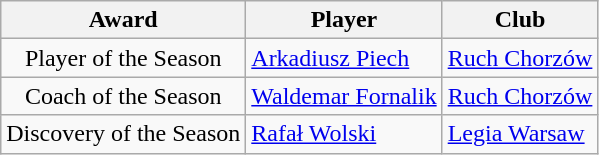<table class="wikitable" style="text-align:center">
<tr>
<th>Award</th>
<th>Player</th>
<th>Club</th>
</tr>
<tr>
<td>Player of the Season</td>
<td align="left"> <a href='#'>Arkadiusz Piech</a></td>
<td align="left"><a href='#'>Ruch Chorzów</a></td>
</tr>
<tr>
<td>Coach of the Season</td>
<td align="left"> <a href='#'>Waldemar Fornalik</a></td>
<td align="left"><a href='#'>Ruch Chorzów</a></td>
</tr>
<tr>
<td>Discovery of the Season</td>
<td align="left"> <a href='#'>Rafał Wolski</a></td>
<td align="left"><a href='#'>Legia Warsaw</a></td>
</tr>
</table>
